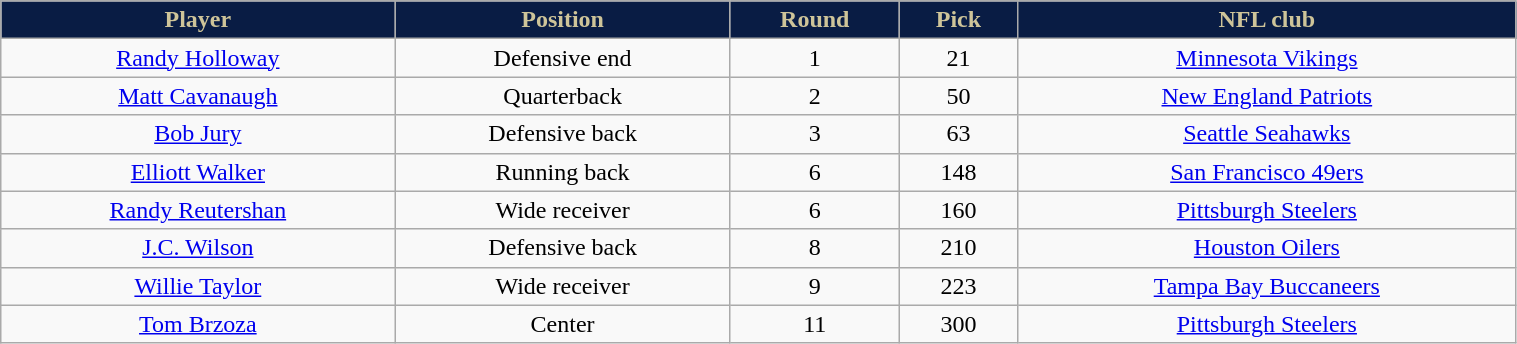<table class="wikitable" width="80%">
<tr align="center"  style="background:#091C44;color:#CEC499;">
<td><strong>Player</strong></td>
<td><strong>Position</strong></td>
<td><strong>Round</strong></td>
<td><strong>Pick</strong></td>
<td><strong>NFL club</strong></td>
</tr>
<tr align="center" bgcolor="">
<td><a href='#'>Randy Holloway</a></td>
<td>Defensive end</td>
<td>1</td>
<td>21</td>
<td><a href='#'>Minnesota Vikings</a></td>
</tr>
<tr align="center" bgcolor="">
<td><a href='#'>Matt Cavanaugh</a></td>
<td>Quarterback</td>
<td>2</td>
<td>50</td>
<td><a href='#'>New England Patriots</a></td>
</tr>
<tr align="center" bgcolor="">
<td><a href='#'>Bob Jury</a></td>
<td>Defensive back</td>
<td>3</td>
<td>63</td>
<td><a href='#'>Seattle Seahawks</a></td>
</tr>
<tr align="center" bgcolor="">
<td><a href='#'>Elliott Walker</a></td>
<td>Running back</td>
<td>6</td>
<td>148</td>
<td><a href='#'>San Francisco 49ers</a></td>
</tr>
<tr align="center" bgcolor="">
<td><a href='#'>Randy Reutershan</a></td>
<td>Wide receiver</td>
<td>6</td>
<td>160</td>
<td><a href='#'>Pittsburgh Steelers</a></td>
</tr>
<tr align="center" bgcolor="">
<td><a href='#'>J.C. Wilson</a></td>
<td>Defensive back</td>
<td>8</td>
<td>210</td>
<td><a href='#'>Houston Oilers</a></td>
</tr>
<tr align="center" bgcolor="">
<td><a href='#'>Willie Taylor</a></td>
<td>Wide receiver</td>
<td>9</td>
<td>223</td>
<td><a href='#'>Tampa Bay Buccaneers</a></td>
</tr>
<tr align="center" bgcolor="">
<td><a href='#'>Tom Brzoza</a></td>
<td>Center</td>
<td>11</td>
<td>300</td>
<td><a href='#'>Pittsburgh Steelers</a></td>
</tr>
</table>
